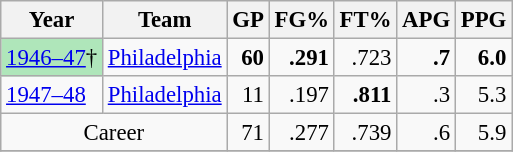<table class="wikitable sortable" style="font-size:95%; text-align:right;">
<tr>
<th>Year</th>
<th>Team</th>
<th>GP</th>
<th>FG%</th>
<th>FT%</th>
<th>APG</th>
<th>PPG</th>
</tr>
<tr>
<td style="text-align:left;background:#afe6ba;"><a href='#'>1946–47</a>†</td>
<td style="text-align:left;"><a href='#'>Philadelphia</a></td>
<td><strong>60</strong></td>
<td><strong>.291</strong></td>
<td>.723</td>
<td><strong>.7</strong></td>
<td><strong>6.0</strong></td>
</tr>
<tr>
<td style="text-align:left;"><a href='#'>1947–48</a></td>
<td style="text-align:left;"><a href='#'>Philadelphia</a></td>
<td>11</td>
<td>.197</td>
<td><strong>.811</strong></td>
<td>.3</td>
<td>5.3</td>
</tr>
<tr>
<td style="text-align:center;" colspan="2">Career</td>
<td>71</td>
<td>.277</td>
<td>.739</td>
<td>.6</td>
<td>5.9</td>
</tr>
<tr>
</tr>
</table>
